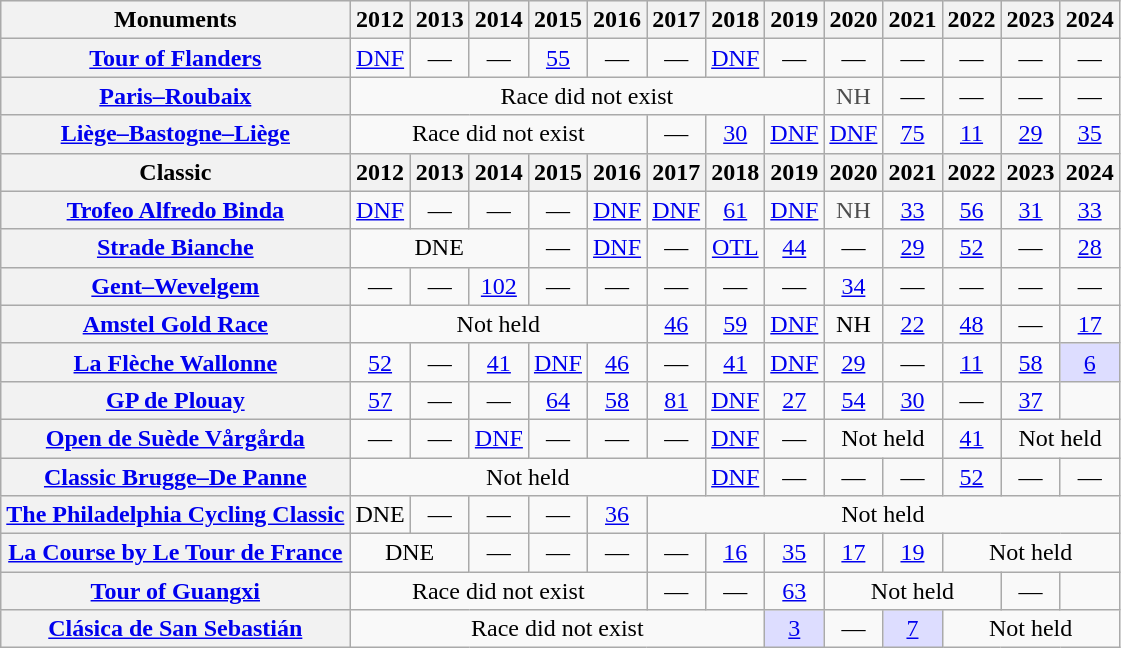<table class="wikitable plainrowheaders">
<tr style="background:#EEEEEE;">
<th>Monuments</th>
<th>2012</th>
<th>2013</th>
<th>2014</th>
<th>2015</th>
<th>2016</th>
<th>2017</th>
<th>2018</th>
<th>2019</th>
<th>2020</th>
<th>2021</th>
<th>2022</th>
<th>2023</th>
<th>2024</th>
</tr>
<tr style="text-align:center;">
<th scope="row"><a href='#'>Tour of Flanders</a></th>
<td><a href='#'>DNF</a></td>
<td>—</td>
<td>—</td>
<td><a href='#'>55</a></td>
<td>—</td>
<td>—</td>
<td><a href='#'>DNF</a></td>
<td>—</td>
<td>—</td>
<td>—</td>
<td>—</td>
<td>—</td>
<td>—</td>
</tr>
<tr style="text-align:center;">
<th scope="row"><a href='#'>Paris–Roubaix</a></th>
<td colspan=8>Race did not exist</td>
<td style="color:#4d4d4d;" rowspan=1>NH</td>
<td>—</td>
<td>—</td>
<td>—</td>
<td>—</td>
</tr>
<tr style="text-align:center;">
<th scope="row"><a href='#'>Liège–Bastogne–Liège</a></th>
<td colspan=5>Race did not exist</td>
<td>—</td>
<td><a href='#'>30</a></td>
<td><a href='#'>DNF</a></td>
<td><a href='#'>DNF</a></td>
<td><a href='#'>75</a></td>
<td><a href='#'>11</a></td>
<td><a href='#'>29</a></td>
<td><a href='#'>35</a></td>
</tr>
<tr style="background:#EEEEEE;">
<th>Classic</th>
<th>2012</th>
<th>2013</th>
<th>2014</th>
<th>2015</th>
<th>2016</th>
<th>2017</th>
<th>2018</th>
<th>2019</th>
<th>2020</th>
<th>2021</th>
<th>2022</th>
<th>2023</th>
<th>2024</th>
</tr>
<tr style="text-align:center;">
<th scope="row"><a href='#'>Trofeo Alfredo Binda</a></th>
<td><a href='#'>DNF</a></td>
<td>—</td>
<td>—</td>
<td>—</td>
<td><a href='#'>DNF</a></td>
<td><a href='#'>DNF</a></td>
<td><a href='#'>61</a></td>
<td><a href='#'>DNF</a></td>
<td style="color:#4d4d4d;">NH</td>
<td><a href='#'>33</a></td>
<td><a href='#'>56</a></td>
<td><a href='#'>31</a></td>
<td><a href='#'>33</a></td>
</tr>
<tr style="text-align:center;">
<th scope="row"><a href='#'>Strade Bianche</a></th>
<td colspan=3>DNE</td>
<td>—</td>
<td><a href='#'>DNF</a></td>
<td>—</td>
<td><a href='#'>OTL</a></td>
<td><a href='#'>44</a></td>
<td>—</td>
<td><a href='#'>29</a></td>
<td><a href='#'>52</a></td>
<td>—</td>
<td><a href='#'>28</a></td>
</tr>
<tr style="text-align:center;">
<th scope="row"><a href='#'>Gent–Wevelgem</a></th>
<td>—</td>
<td>—</td>
<td><a href='#'>102</a></td>
<td>—</td>
<td>—</td>
<td>—</td>
<td>—</td>
<td>—</td>
<td><a href='#'>34</a></td>
<td>—</td>
<td>—</td>
<td>—</td>
<td>—</td>
</tr>
<tr style="text-align:center;">
<th scope="row"><a href='#'>Amstel Gold Race</a></th>
<td colspan=5>Not held</td>
<td><a href='#'>46</a></td>
<td><a href='#'>59</a></td>
<td><a href='#'>DNF</a></td>
<td>NH</td>
<td><a href='#'>22</a></td>
<td><a href='#'>48</a></td>
<td>—</td>
<td><a href='#'>17</a></td>
</tr>
<tr style="text-align:center;">
<th scope="row"><a href='#'>La Flèche Wallonne</a></th>
<td><a href='#'>52</a></td>
<td>—</td>
<td><a href='#'>41</a></td>
<td><a href='#'>DNF</a></td>
<td><a href='#'>46</a></td>
<td>—</td>
<td><a href='#'>41</a></td>
<td><a href='#'>DNF</a></td>
<td><a href='#'>29</a></td>
<td>—</td>
<td><a href='#'>11</a></td>
<td><a href='#'>58</a></td>
<td style="background:#ddf;"><a href='#'>6</a></td>
</tr>
<tr style="text-align:center;">
<th scope="row"><a href='#'>GP de Plouay</a></th>
<td><a href='#'>57</a></td>
<td>—</td>
<td>—</td>
<td><a href='#'>64</a></td>
<td><a href='#'>58</a></td>
<td><a href='#'>81</a></td>
<td><a href='#'>DNF</a></td>
<td><a href='#'>27</a></td>
<td><a href='#'>54</a></td>
<td><a href='#'>30</a></td>
<td>—</td>
<td><a href='#'>37</a></td>
<td></td>
</tr>
<tr style="text-align:center;">
<th scope="row"><a href='#'>Open de Suède Vårgårda</a></th>
<td>—</td>
<td>—</td>
<td><a href='#'>DNF</a></td>
<td>—</td>
<td>—</td>
<td>—</td>
<td><a href='#'>DNF</a></td>
<td>—</td>
<td colspan=2>Not held</td>
<td><a href='#'>41</a></td>
<td colspan=2>Not held</td>
</tr>
<tr style="text-align:center;">
<th scope="row"><a href='#'>Classic Brugge–De Panne</a></th>
<td colspan=6>Not held</td>
<td><a href='#'>DNF</a></td>
<td>—</td>
<td>—</td>
<td>—</td>
<td><a href='#'>52</a></td>
<td>—</td>
<td>—</td>
</tr>
<tr style="text-align:center;">
<th scope="row"><a href='#'>The Philadelphia Cycling Classic</a></th>
<td>DNE</td>
<td>—</td>
<td>—</td>
<td>—</td>
<td><a href='#'>36</a></td>
<td colspan=8>Not held</td>
</tr>
<tr style="text-align:center;">
<th scope="row"><a href='#'>La Course by Le Tour de France</a></th>
<td colspan=2>DNE</td>
<td>—</td>
<td>—</td>
<td>—</td>
<td>—</td>
<td><a href='#'>16</a></td>
<td><a href='#'>35</a></td>
<td><a href='#'>17</a></td>
<td><a href='#'>19</a></td>
<td colspan=3>Not held</td>
</tr>
<tr style="text-align:center;">
<th scope="row"><a href='#'>Tour of Guangxi</a></th>
<td colspan=5>Race did not exist</td>
<td>—</td>
<td>—</td>
<td><a href='#'>63</a></td>
<td colspan=3>Not held</td>
<td>—</td>
<td></td>
</tr>
<tr style="text-align:center;">
<th scope="row"><a href='#'>Clásica de San Sebastián</a></th>
<td colspan=7>Race did not exist</td>
<td style="background:#ddf;"><a href='#'>3</a></td>
<td>—</td>
<td style="background:#ddf;"><a href='#'>7</a></td>
<td colspan=5>Not held</td>
</tr>
</table>
